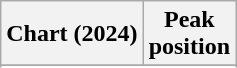<table class="wikitable sortable plainrowheaders" style="text-align:center">
<tr>
<th scope="col">Chart (2024)</th>
<th scope="col">Peak<br>position</th>
</tr>
<tr>
</tr>
<tr>
</tr>
</table>
